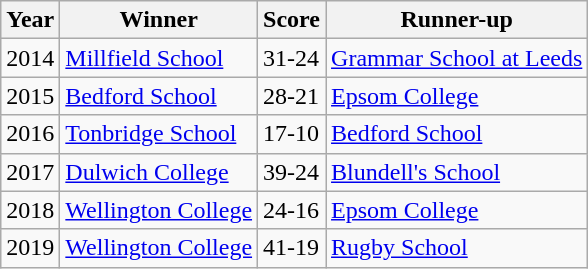<table class="wikitable">
<tr>
<th>Year</th>
<th>Winner</th>
<th>Score</th>
<th>Runner-up</th>
</tr>
<tr>
<td>2014</td>
<td><a href='#'>Millfield School</a></td>
<td>31-24</td>
<td><a href='#'>Grammar School at Leeds</a></td>
</tr>
<tr>
<td>2015</td>
<td><a href='#'>Bedford School</a></td>
<td>28-21</td>
<td><a href='#'>Epsom College</a></td>
</tr>
<tr>
<td>2016</td>
<td><a href='#'>Tonbridge School</a></td>
<td>17-10</td>
<td><a href='#'>Bedford School</a></td>
</tr>
<tr>
<td>2017</td>
<td><a href='#'>Dulwich College</a></td>
<td>39-24</td>
<td><a href='#'>Blundell's School</a></td>
</tr>
<tr>
<td>2018</td>
<td><a href='#'>Wellington College</a></td>
<td>24-16</td>
<td><a href='#'>Epsom College</a></td>
</tr>
<tr>
<td>2019</td>
<td><a href='#'>Wellington College</a></td>
<td>41-19</td>
<td><a href='#'>Rugby School</a></td>
</tr>
</table>
